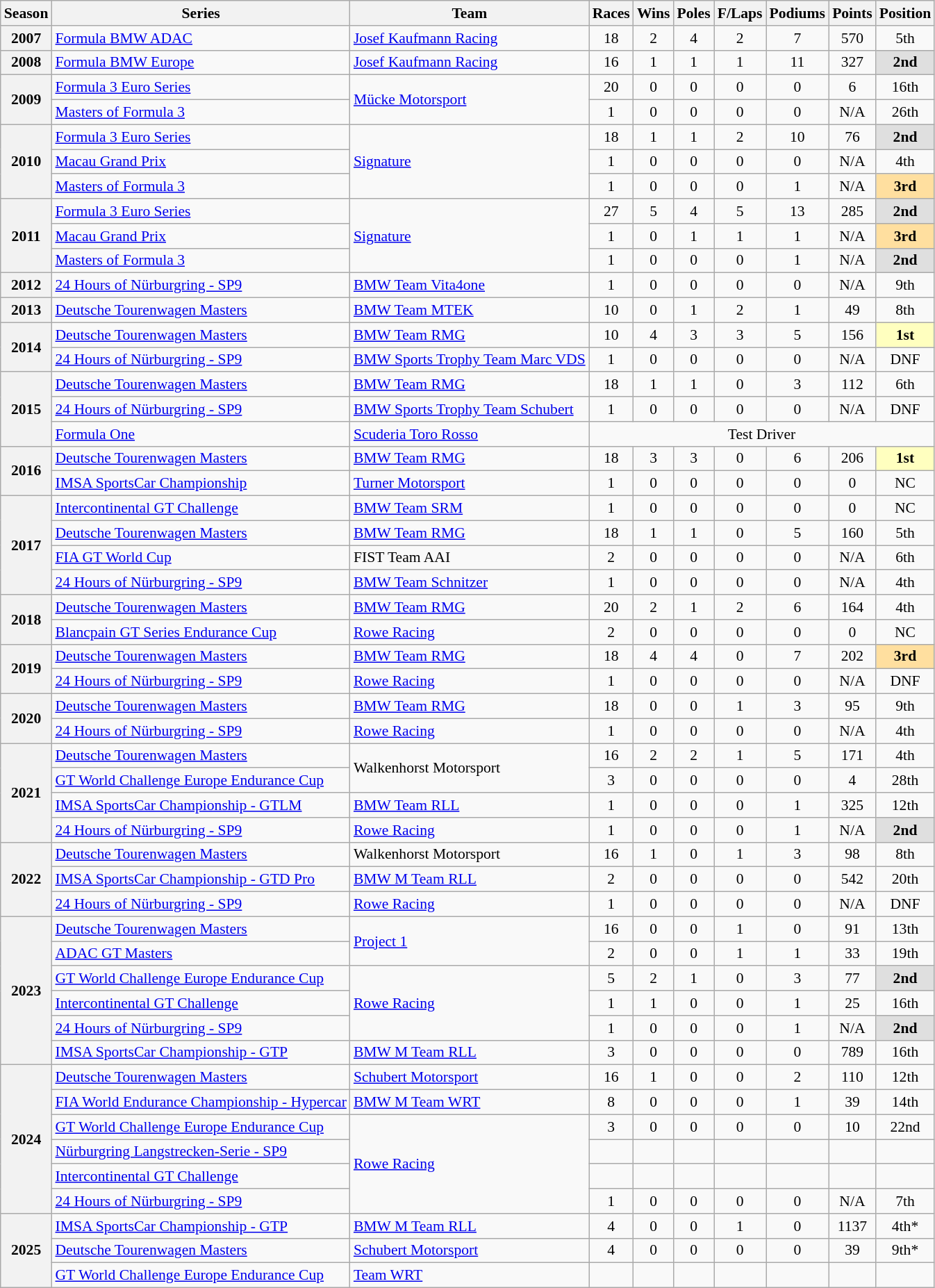<table class="wikitable" style="font-size: 90%; text-align:center">
<tr>
<th>Season</th>
<th>Series</th>
<th>Team</th>
<th>Races</th>
<th>Wins</th>
<th>Poles</th>
<th>F/Laps</th>
<th>Podiums</th>
<th>Points</th>
<th>Position</th>
</tr>
<tr>
<th>2007</th>
<td align=left><a href='#'>Formula BMW ADAC</a></td>
<td align=left><a href='#'>Josef Kaufmann Racing</a></td>
<td>18</td>
<td>2</td>
<td>4</td>
<td>2</td>
<td>7</td>
<td>570</td>
<td>5th</td>
</tr>
<tr>
<th>2008</th>
<td align=left><a href='#'>Formula BMW Europe</a></td>
<td align=left><a href='#'>Josef Kaufmann Racing</a></td>
<td>16</td>
<td>1</td>
<td>1</td>
<td>1</td>
<td>11</td>
<td>327</td>
<td style="background:#DFDFDF;"><strong>2nd</strong></td>
</tr>
<tr>
<th rowspan=2>2009</th>
<td align=left><a href='#'>Formula 3 Euro Series</a></td>
<td align=left rowspan=2><a href='#'>Mücke Motorsport</a></td>
<td>20</td>
<td>0</td>
<td>0</td>
<td>0</td>
<td>0</td>
<td>6</td>
<td>16th</td>
</tr>
<tr>
<td align=left><a href='#'>Masters of Formula 3</a></td>
<td>1</td>
<td>0</td>
<td>0</td>
<td>0</td>
<td>0</td>
<td>N/A</td>
<td>26th</td>
</tr>
<tr>
<th rowspan=3>2010</th>
<td align=left><a href='#'>Formula 3 Euro Series</a></td>
<td align=left rowspan=3><a href='#'>Signature</a></td>
<td>18</td>
<td>1</td>
<td>1</td>
<td>2</td>
<td>10</td>
<td>76</td>
<td style="background:#DFDFDF;"><strong>2nd</strong></td>
</tr>
<tr>
<td align=left><a href='#'>Macau Grand Prix</a></td>
<td>1</td>
<td>0</td>
<td>0</td>
<td>0</td>
<td>0</td>
<td>N/A</td>
<td>4th</td>
</tr>
<tr>
<td align=left><a href='#'>Masters of Formula 3</a></td>
<td>1</td>
<td>0</td>
<td>0</td>
<td>0</td>
<td>1</td>
<td>N/A</td>
<td style="background:#FFDF9F;"><strong>3rd</strong></td>
</tr>
<tr>
<th rowspan=3>2011</th>
<td align=left><a href='#'>Formula 3 Euro Series</a></td>
<td align=left rowspan=3><a href='#'>Signature</a></td>
<td>27</td>
<td>5</td>
<td>4</td>
<td>5</td>
<td>13</td>
<td>285</td>
<td style="background:#DFDFDF;"><strong>2nd</strong></td>
</tr>
<tr>
<td align=left><a href='#'>Macau Grand Prix</a></td>
<td>1</td>
<td>0</td>
<td>1</td>
<td>1</td>
<td>1</td>
<td>N/A</td>
<td style="background:#FFDF9F;"><strong>3rd</strong></td>
</tr>
<tr>
<td align=left><a href='#'>Masters of Formula 3</a></td>
<td>1</td>
<td>0</td>
<td>0</td>
<td>0</td>
<td>1</td>
<td>N/A</td>
<td style="background:#DFDFDF;"><strong>2nd</strong></td>
</tr>
<tr>
<th>2012</th>
<td align=left><a href='#'>24 Hours of Nürburgring - SP9</a></td>
<td align=left><a href='#'>BMW Team Vita4one</a></td>
<td>1</td>
<td>0</td>
<td>0</td>
<td>0</td>
<td>0</td>
<td>N/A</td>
<td>9th</td>
</tr>
<tr>
<th>2013</th>
<td align=left><a href='#'>Deutsche Tourenwagen Masters</a></td>
<td align=left><a href='#'>BMW Team MTEK</a></td>
<td>10</td>
<td>0</td>
<td>1</td>
<td>2</td>
<td>1</td>
<td>49</td>
<td>8th</td>
</tr>
<tr>
<th rowspan=2>2014</th>
<td align=left><a href='#'>Deutsche Tourenwagen Masters</a></td>
<td align=left><a href='#'>BMW Team RMG</a></td>
<td>10</td>
<td>4</td>
<td>3</td>
<td>3</td>
<td>5</td>
<td>156</td>
<td style="background:#FFFFBF;"><strong>1st</strong></td>
</tr>
<tr>
<td align=left><a href='#'>24 Hours of Nürburgring - SP9</a></td>
<td align=left><a href='#'>BMW Sports Trophy Team Marc VDS</a></td>
<td>1</td>
<td>0</td>
<td>0</td>
<td>0</td>
<td>0</td>
<td>N/A</td>
<td>DNF</td>
</tr>
<tr>
<th rowspan=3>2015</th>
<td align=left><a href='#'>Deutsche Tourenwagen Masters</a></td>
<td align=left><a href='#'>BMW Team RMG</a></td>
<td>18</td>
<td>1</td>
<td>1</td>
<td>0</td>
<td>3</td>
<td>112</td>
<td>6th</td>
</tr>
<tr>
<td align=left><a href='#'>24 Hours of Nürburgring - SP9</a></td>
<td align=left><a href='#'>BMW Sports Trophy Team Schubert</a></td>
<td>1</td>
<td>0</td>
<td>0</td>
<td>0</td>
<td>0</td>
<td>N/A</td>
<td>DNF</td>
</tr>
<tr>
<td align=left><a href='#'>Formula One</a></td>
<td align=left><a href='#'>Scuderia Toro Rosso</a></td>
<td colspan="7">Test Driver</td>
</tr>
<tr>
<th rowspan=2>2016</th>
<td align=left><a href='#'>Deutsche Tourenwagen Masters</a></td>
<td align=left><a href='#'>BMW Team RMG</a></td>
<td>18</td>
<td>3</td>
<td>3</td>
<td>0</td>
<td>6</td>
<td>206</td>
<td style="background:#FFFFBF;"><strong>1st</strong></td>
</tr>
<tr>
<td align=left><a href='#'>IMSA SportsCar Championship</a></td>
<td align=left><a href='#'>Turner Motorsport</a></td>
<td>1</td>
<td>0</td>
<td>0</td>
<td>0</td>
<td>0</td>
<td>0</td>
<td>NC</td>
</tr>
<tr>
<th rowspan=4>2017</th>
<td align=left><a href='#'>Intercontinental GT Challenge</a></td>
<td align=left><a href='#'>BMW Team SRM</a></td>
<td>1</td>
<td>0</td>
<td>0</td>
<td>0</td>
<td>0</td>
<td>0</td>
<td>NC</td>
</tr>
<tr>
<td align=left><a href='#'>Deutsche Tourenwagen Masters</a></td>
<td align=left><a href='#'>BMW Team RMG</a></td>
<td>18</td>
<td>1</td>
<td>1</td>
<td>0</td>
<td>5</td>
<td>160</td>
<td>5th</td>
</tr>
<tr>
<td align=left><a href='#'>FIA GT World Cup</a></td>
<td align=left>FIST Team AAI</td>
<td>2</td>
<td>0</td>
<td>0</td>
<td>0</td>
<td>0</td>
<td>N/A</td>
<td>6th</td>
</tr>
<tr>
<td align=left><a href='#'>24 Hours of Nürburgring - SP9</a></td>
<td align=left><a href='#'>BMW Team Schnitzer</a></td>
<td>1</td>
<td>0</td>
<td>0</td>
<td>0</td>
<td>0</td>
<td>N/A</td>
<td>4th</td>
</tr>
<tr>
<th rowspan="2">2018</th>
<td align=left><a href='#'>Deutsche Tourenwagen Masters</a></td>
<td align=left><a href='#'>BMW Team RMG</a></td>
<td>20</td>
<td>2</td>
<td>1</td>
<td>2</td>
<td>6</td>
<td>164</td>
<td>4th</td>
</tr>
<tr>
<td align=left><a href='#'>Blancpain GT Series Endurance Cup</a></td>
<td align=left><a href='#'>Rowe Racing</a></td>
<td>2</td>
<td>0</td>
<td>0</td>
<td>0</td>
<td>0</td>
<td>0</td>
<td>NC</td>
</tr>
<tr>
<th rowspan="2">2019</th>
<td align="left"><a href='#'>Deutsche Tourenwagen Masters</a></td>
<td align="left"><a href='#'>BMW Team RMG</a></td>
<td>18</td>
<td>4</td>
<td>4</td>
<td>0</td>
<td>7</td>
<td>202</td>
<td style="background:#FFDF9F;"><strong>3rd</strong></td>
</tr>
<tr>
<td align=left><a href='#'>24 Hours of Nürburgring - SP9</a></td>
<td align=left><a href='#'>Rowe Racing</a></td>
<td>1</td>
<td>0</td>
<td>0</td>
<td>0</td>
<td>0</td>
<td>N/A</td>
<td>DNF</td>
</tr>
<tr>
<th rowspan="2">2020</th>
<td align=left><a href='#'>Deutsche Tourenwagen Masters</a></td>
<td align=left><a href='#'>BMW Team RMG</a></td>
<td>18</td>
<td>0</td>
<td>0</td>
<td>1</td>
<td>3</td>
<td>95</td>
<td>9th</td>
</tr>
<tr>
<td align=left><a href='#'>24 Hours of Nürburgring - SP9</a></td>
<td align=left><a href='#'>Rowe Racing</a></td>
<td>1</td>
<td>0</td>
<td>0</td>
<td>0</td>
<td>0</td>
<td>N/A</td>
<td>4th</td>
</tr>
<tr>
<th rowspan="4">2021</th>
<td align="left"><a href='#'>Deutsche Tourenwagen Masters</a></td>
<td rowspan="2" align="left">Walkenhorst Motorsport</td>
<td>16</td>
<td>2</td>
<td>2</td>
<td>1</td>
<td>5</td>
<td>171</td>
<td>4th</td>
</tr>
<tr>
<td align=left><a href='#'>GT World Challenge Europe Endurance Cup</a></td>
<td>3</td>
<td>0</td>
<td>0</td>
<td>0</td>
<td>0</td>
<td>4</td>
<td>28th</td>
</tr>
<tr>
<td align=left><a href='#'>IMSA SportsCar Championship - GTLM</a></td>
<td align=left><a href='#'>BMW Team RLL</a></td>
<td>1</td>
<td>0</td>
<td>0</td>
<td>0</td>
<td>1</td>
<td>325</td>
<td>12th</td>
</tr>
<tr>
<td align=left><a href='#'>24 Hours of Nürburgring - SP9</a></td>
<td align=left><a href='#'>Rowe Racing</a></td>
<td>1</td>
<td>0</td>
<td>0</td>
<td>0</td>
<td>1</td>
<td>N/A</td>
<td style="background:#DFDFDF;"><strong>2nd</strong></td>
</tr>
<tr>
<th rowspan="3">2022</th>
<td align="left"><a href='#'>Deutsche Tourenwagen Masters</a></td>
<td align="left">Walkenhorst Motorsport</td>
<td>16</td>
<td>1</td>
<td>0</td>
<td>1</td>
<td>3</td>
<td>98</td>
<td>8th</td>
</tr>
<tr>
<td align=left><a href='#'>IMSA SportsCar Championship - GTD Pro</a></td>
<td align=left><a href='#'>BMW M Team RLL</a></td>
<td>2</td>
<td>0</td>
<td>0</td>
<td>0</td>
<td>0</td>
<td>542</td>
<td>20th</td>
</tr>
<tr>
<td align=left><a href='#'>24 Hours of Nürburgring - SP9</a></td>
<td align=left><a href='#'>Rowe Racing</a></td>
<td>1</td>
<td>0</td>
<td>0</td>
<td>0</td>
<td>0</td>
<td>N/A</td>
<td>DNF</td>
</tr>
<tr>
<th rowspan="6">2023</th>
<td align="left"><a href='#'>Deutsche Tourenwagen Masters</a></td>
<td rowspan="2" align="left"><a href='#'>Project 1</a></td>
<td>16</td>
<td>0</td>
<td>0</td>
<td>1</td>
<td>0</td>
<td>91</td>
<td>13th</td>
</tr>
<tr>
<td align=left><a href='#'>ADAC GT Masters</a></td>
<td>2</td>
<td>0</td>
<td>0</td>
<td>1</td>
<td>1</td>
<td>33</td>
<td>19th</td>
</tr>
<tr>
<td align=left><a href='#'>GT World Challenge Europe Endurance Cup</a></td>
<td rowspan="3" align="left"><a href='#'>Rowe Racing</a></td>
<td>5</td>
<td>2</td>
<td>1</td>
<td>0</td>
<td>3</td>
<td>77</td>
<td style="background:#DFDFDF;"><strong>2nd</strong></td>
</tr>
<tr>
<td align=left><a href='#'>Intercontinental GT Challenge</a></td>
<td>1</td>
<td>1</td>
<td>0</td>
<td>0</td>
<td>1</td>
<td>25</td>
<td>16th</td>
</tr>
<tr>
<td align=left><a href='#'>24 Hours of Nürburgring - SP9</a></td>
<td>1</td>
<td>0</td>
<td>0</td>
<td>0</td>
<td>1</td>
<td>N/A</td>
<td style="background:#DFDFDF;"><strong>2nd</strong></td>
</tr>
<tr>
<td align="left"><a href='#'>IMSA SportsCar Championship - GTP</a></td>
<td align="left"><a href='#'>BMW M Team RLL</a></td>
<td>3</td>
<td>0</td>
<td>0</td>
<td>0</td>
<td>0</td>
<td>789</td>
<td>16th</td>
</tr>
<tr>
<th rowspan="6">2024</th>
<td align=left><a href='#'>Deutsche Tourenwagen Masters</a></td>
<td align=left><a href='#'>Schubert Motorsport</a></td>
<td>16</td>
<td>1</td>
<td>0</td>
<td>0</td>
<td>2</td>
<td>110</td>
<td>12th</td>
</tr>
<tr>
<td align="left"><a href='#'>FIA World Endurance Championship - Hypercar</a></td>
<td align="left"><a href='#'>BMW M Team WRT</a></td>
<td>8</td>
<td>0</td>
<td>0</td>
<td>0</td>
<td>1</td>
<td>39</td>
<td>14th</td>
</tr>
<tr>
<td align=left><a href='#'>GT World Challenge Europe Endurance Cup</a></td>
<td rowspan="4" align="left"><a href='#'>Rowe Racing</a></td>
<td>3</td>
<td>0</td>
<td>0</td>
<td>0</td>
<td>0</td>
<td>10</td>
<td>22nd</td>
</tr>
<tr>
<td align=left><a href='#'>Nürburgring Langstrecken-Serie - SP9</a></td>
<td></td>
<td></td>
<td></td>
<td></td>
<td></td>
<td></td>
<td></td>
</tr>
<tr>
<td align=left><a href='#'>Intercontinental GT Challenge</a></td>
<td></td>
<td></td>
<td></td>
<td></td>
<td></td>
<td></td>
<td></td>
</tr>
<tr>
<td align=left><a href='#'>24 Hours of Nürburgring - SP9</a></td>
<td>1</td>
<td>0</td>
<td>0</td>
<td>0</td>
<td>0</td>
<td>N/A</td>
<td>7th</td>
</tr>
<tr>
<th rowspan="3">2025</th>
<td align=left><a href='#'>IMSA SportsCar Championship - GTP</a></td>
<td align=left><a href='#'>BMW M Team RLL</a></td>
<td>4</td>
<td>0</td>
<td>0</td>
<td>1</td>
<td>0</td>
<td>1137</td>
<td>4th*</td>
</tr>
<tr>
<td align=left><a href='#'>Deutsche Tourenwagen Masters</a></td>
<td align=left><a href='#'>Schubert Motorsport</a></td>
<td>4</td>
<td>0</td>
<td>0</td>
<td>0</td>
<td>0</td>
<td>39</td>
<td>9th*</td>
</tr>
<tr>
<td align="left"><a href='#'>GT World Challenge Europe Endurance Cup</a></td>
<td align="left"><a href='#'>Team WRT</a></td>
<td></td>
<td></td>
<td></td>
<td></td>
<td></td>
<td></td>
<td></td>
</tr>
</table>
